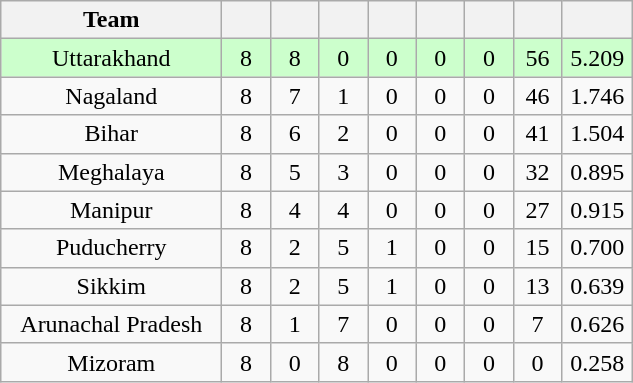<table class="wikitable" style="text-align:center">
<tr>
<th style="width:140px;">Team</th>
<th style="width:25px;"></th>
<th style="width:25px;"></th>
<th style="width:25px;"></th>
<th style="width:25px;"></th>
<th style="width:25px;"></th>
<th style="width:25px;"></th>
<th style="width:25px;"></th>
<th style="width:40px;"></th>
</tr>
<tr style="background:#cfc;">
<td>Uttarakhand</td>
<td>8</td>
<td>8</td>
<td>0</td>
<td>0</td>
<td>0</td>
<td>0</td>
<td>56</td>
<td>5.209</td>
</tr>
<tr>
<td>Nagaland</td>
<td>8</td>
<td>7</td>
<td>1</td>
<td>0</td>
<td>0</td>
<td>0</td>
<td>46</td>
<td>1.746</td>
</tr>
<tr>
<td>Bihar</td>
<td>8</td>
<td>6</td>
<td>2</td>
<td>0</td>
<td>0</td>
<td>0</td>
<td>41</td>
<td>1.504</td>
</tr>
<tr>
<td>Meghalaya</td>
<td>8</td>
<td>5</td>
<td>3</td>
<td>0</td>
<td>0</td>
<td>0</td>
<td>32</td>
<td>0.895</td>
</tr>
<tr>
<td>Manipur</td>
<td>8</td>
<td>4</td>
<td>4</td>
<td>0</td>
<td>0</td>
<td>0</td>
<td>27</td>
<td>0.915</td>
</tr>
<tr>
<td>Puducherry</td>
<td>8</td>
<td>2</td>
<td>5</td>
<td>1</td>
<td>0</td>
<td>0</td>
<td>15</td>
<td>0.700</td>
</tr>
<tr>
<td>Sikkim</td>
<td>8</td>
<td>2</td>
<td>5</td>
<td>1</td>
<td>0</td>
<td>0</td>
<td>13</td>
<td>0.639</td>
</tr>
<tr>
<td>Arunachal Pradesh</td>
<td>8</td>
<td>1</td>
<td>7</td>
<td>0</td>
<td>0</td>
<td>0</td>
<td>7</td>
<td>0.626</td>
</tr>
<tr>
<td>Mizoram</td>
<td>8</td>
<td>0</td>
<td>8</td>
<td>0</td>
<td>0</td>
<td>0</td>
<td>0</td>
<td>0.258</td>
</tr>
</table>
